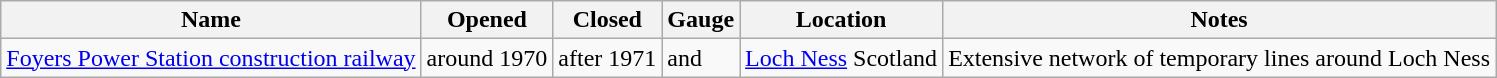<table class="wikitable">
<tr>
<th>Name</th>
<th>Opened</th>
<th>Closed</th>
<th>Gauge</th>
<th>Location</th>
<th>Notes</th>
</tr>
<tr>
<td><a href='#'>Foyers Power Station construction railway</a></td>
<td>around 1970</td>
<td>after 1971</td>
<td> and </td>
<td><a href='#'>Loch Ness</a> Scotland</td>
<td>Extensive network of temporary lines around Loch Ness</td>
</tr>
</table>
